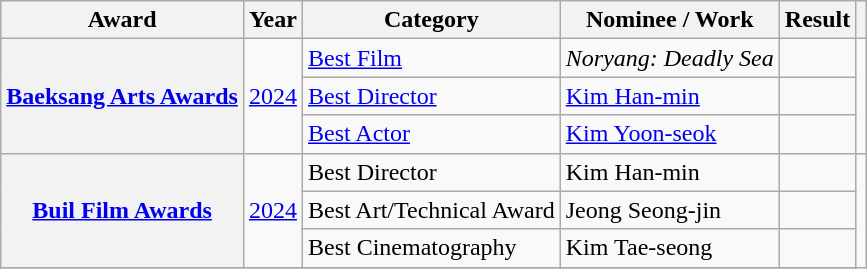<table class="wikitable plainrowheaders sortable">
<tr>
<th scope="col">Award</th>
<th scope="col">Year</th>
<th scope="col">Category</th>
<th scope="col">Nominee / Work</th>
<th scope="col">Result</th>
<th scope="col" class="unsortable"></th>
</tr>
<tr>
<th scope="row" rowspan="3"><a href='#'>Baeksang Arts Awards</a></th>
<td rowspan="3" style="text-align:center"><a href='#'>2024</a></td>
<td><a href='#'>Best Film</a></td>
<td><em>Noryang: Deadly Sea</em></td>
<td></td>
<td rowspan="3" style="text-align:center"></td>
</tr>
<tr>
<td><a href='#'>Best Director</a></td>
<td><a href='#'>Kim Han-min</a></td>
<td></td>
</tr>
<tr>
<td><a href='#'>Best Actor</a></td>
<td><a href='#'>Kim Yoon-seok</a></td>
<td></td>
</tr>
<tr>
<th scape="row" rowspan="3"><a href='#'>Buil Film Awards</a></th>
<td rowspan="3" style"text-align:center"><a href='#'>2024</a></td>
<td>Best Director</td>
<td>Kim Han-min</td>
<td></td>
</tr>
<tr>
<td>Best Art/Technical Award</td>
<td>Jeong Seong-jin</td>
<td></td>
</tr>
<tr>
<td>Best Cinematography</td>
<td>Kim Tae-seong</td>
<td></td>
</tr>
<tr>
</tr>
</table>
